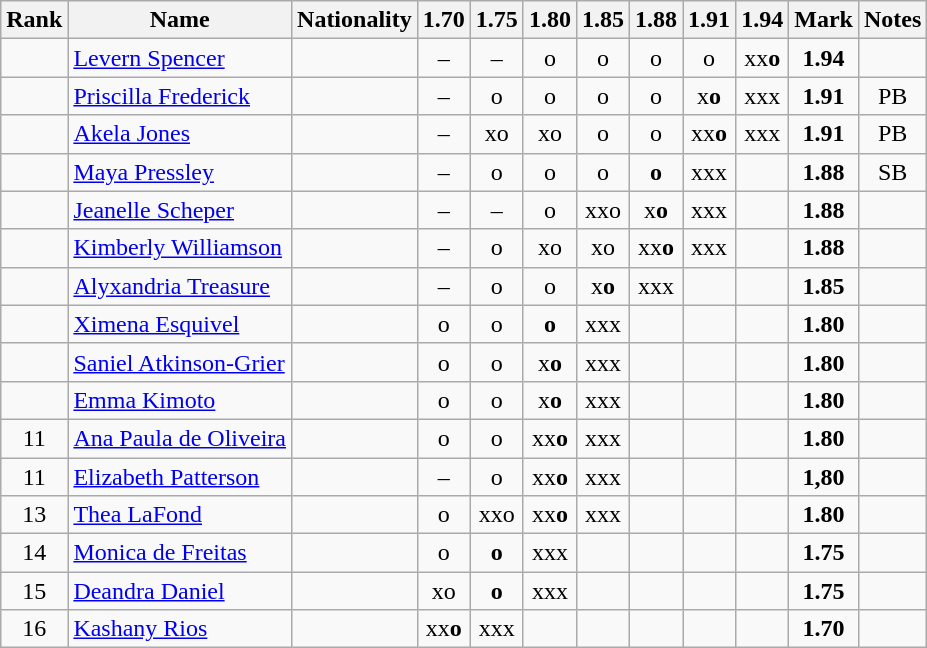<table class="wikitable sortable" style="text-align:center">
<tr>
<th>Rank</th>
<th>Name</th>
<th>Nationality</th>
<th>1.70</th>
<th>1.75</th>
<th>1.80</th>
<th>1.85</th>
<th>1.88</th>
<th>1.91</th>
<th>1.94</th>
<th>Mark</th>
<th>Notes</th>
</tr>
<tr>
<td></td>
<td align=left><a href='#'>Levern Spencer</a></td>
<td align=left></td>
<td>–</td>
<td>–</td>
<td>o</td>
<td>o</td>
<td>o</td>
<td>o</td>
<td>xx<strong>o</strong></td>
<td><strong>1.94</strong></td>
<td></td>
</tr>
<tr>
<td></td>
<td align=left><a href='#'>Priscilla Frederick</a></td>
<td align=left></td>
<td>–</td>
<td>o</td>
<td>o</td>
<td>o</td>
<td>o</td>
<td>x<strong>o</strong></td>
<td>xxx</td>
<td><strong>1.91</strong></td>
<td>PB</td>
</tr>
<tr>
<td></td>
<td align=left><a href='#'>Akela Jones</a></td>
<td align=left></td>
<td>–</td>
<td>xo</td>
<td>xo</td>
<td>o</td>
<td>o</td>
<td>xx<strong>o</strong></td>
<td>xxx</td>
<td><strong>1.91</strong></td>
<td>PB</td>
</tr>
<tr>
<td></td>
<td align=left><a href='#'>Maya Pressley</a></td>
<td align=left></td>
<td>–</td>
<td>o</td>
<td>o</td>
<td>o</td>
<td><strong>o</strong></td>
<td>xxx</td>
<td></td>
<td><strong>1.88</strong></td>
<td>SB</td>
</tr>
<tr>
<td></td>
<td align=left><a href='#'>Jeanelle Scheper</a></td>
<td align=left></td>
<td>–</td>
<td>–</td>
<td>o</td>
<td>xxo</td>
<td>x<strong>o</strong></td>
<td>xxx</td>
<td></td>
<td><strong>1.88</strong></td>
<td></td>
</tr>
<tr>
<td></td>
<td align=left><a href='#'>Kimberly Williamson</a></td>
<td align=left></td>
<td>–</td>
<td>o</td>
<td>xo</td>
<td>xo</td>
<td>xx<strong>o</strong></td>
<td>xxx</td>
<td></td>
<td><strong>1.88</strong></td>
<td></td>
</tr>
<tr>
<td></td>
<td align=left><a href='#'>Alyxandria Treasure</a></td>
<td align=left></td>
<td>–</td>
<td>o</td>
<td>o</td>
<td>x<strong>o</strong></td>
<td>xxx</td>
<td></td>
<td></td>
<td><strong>1.85</strong></td>
<td></td>
</tr>
<tr>
<td></td>
<td align=left><a href='#'>Ximena Esquivel</a></td>
<td align=left></td>
<td>o</td>
<td>o</td>
<td><strong>o</strong></td>
<td>xxx</td>
<td></td>
<td></td>
<td></td>
<td><strong>1.80</strong></td>
<td></td>
</tr>
<tr>
<td></td>
<td align=left><a href='#'>Saniel Atkinson-Grier</a></td>
<td align=left></td>
<td>o</td>
<td>o</td>
<td>x<strong>o</strong></td>
<td>xxx</td>
<td></td>
<td></td>
<td></td>
<td><strong>1.80</strong></td>
<td></td>
</tr>
<tr>
<td></td>
<td align=left><a href='#'>Emma Kimoto</a></td>
<td align=left></td>
<td>o</td>
<td>o</td>
<td>x<strong>o</strong></td>
<td>xxx</td>
<td></td>
<td></td>
<td></td>
<td><strong>1.80</strong></td>
<td></td>
</tr>
<tr>
<td>11</td>
<td align=left><a href='#'>Ana Paula de Oliveira</a></td>
<td align=left></td>
<td>o</td>
<td>o</td>
<td>xx<strong>o</strong></td>
<td>xxx</td>
<td></td>
<td></td>
<td></td>
<td><strong>1.80</strong></td>
<td></td>
</tr>
<tr>
<td>11</td>
<td align=left><a href='#'>Elizabeth Patterson</a></td>
<td align=left></td>
<td>–</td>
<td>o</td>
<td>xx<strong>o</strong></td>
<td>xxx</td>
<td></td>
<td></td>
<td></td>
<td><strong>1,80</strong></td>
<td></td>
</tr>
<tr>
<td>13</td>
<td align=left><a href='#'>Thea LaFond</a></td>
<td align=left></td>
<td>o</td>
<td>xxo</td>
<td>xx<strong>o</strong></td>
<td>xxx</td>
<td></td>
<td></td>
<td></td>
<td><strong>1.80</strong></td>
<td></td>
</tr>
<tr>
<td>14</td>
<td align=left><a href='#'>Monica de Freitas</a></td>
<td align=left></td>
<td>o</td>
<td><strong>o</strong></td>
<td>xxx</td>
<td></td>
<td></td>
<td></td>
<td></td>
<td><strong>1.75</strong></td>
<td></td>
</tr>
<tr>
<td>15</td>
<td align=left><a href='#'>Deandra Daniel</a></td>
<td align=left></td>
<td>xo</td>
<td><strong>o</strong></td>
<td>xxx</td>
<td></td>
<td></td>
<td></td>
<td></td>
<td><strong>1.75</strong></td>
<td></td>
</tr>
<tr>
<td>16</td>
<td align=left><a href='#'>Kashany Rios</a></td>
<td align=left></td>
<td>xx<strong>o</strong></td>
<td>xxx</td>
<td></td>
<td></td>
<td></td>
<td></td>
<td></td>
<td><strong>1.70</strong></td>
<td></td>
</tr>
</table>
